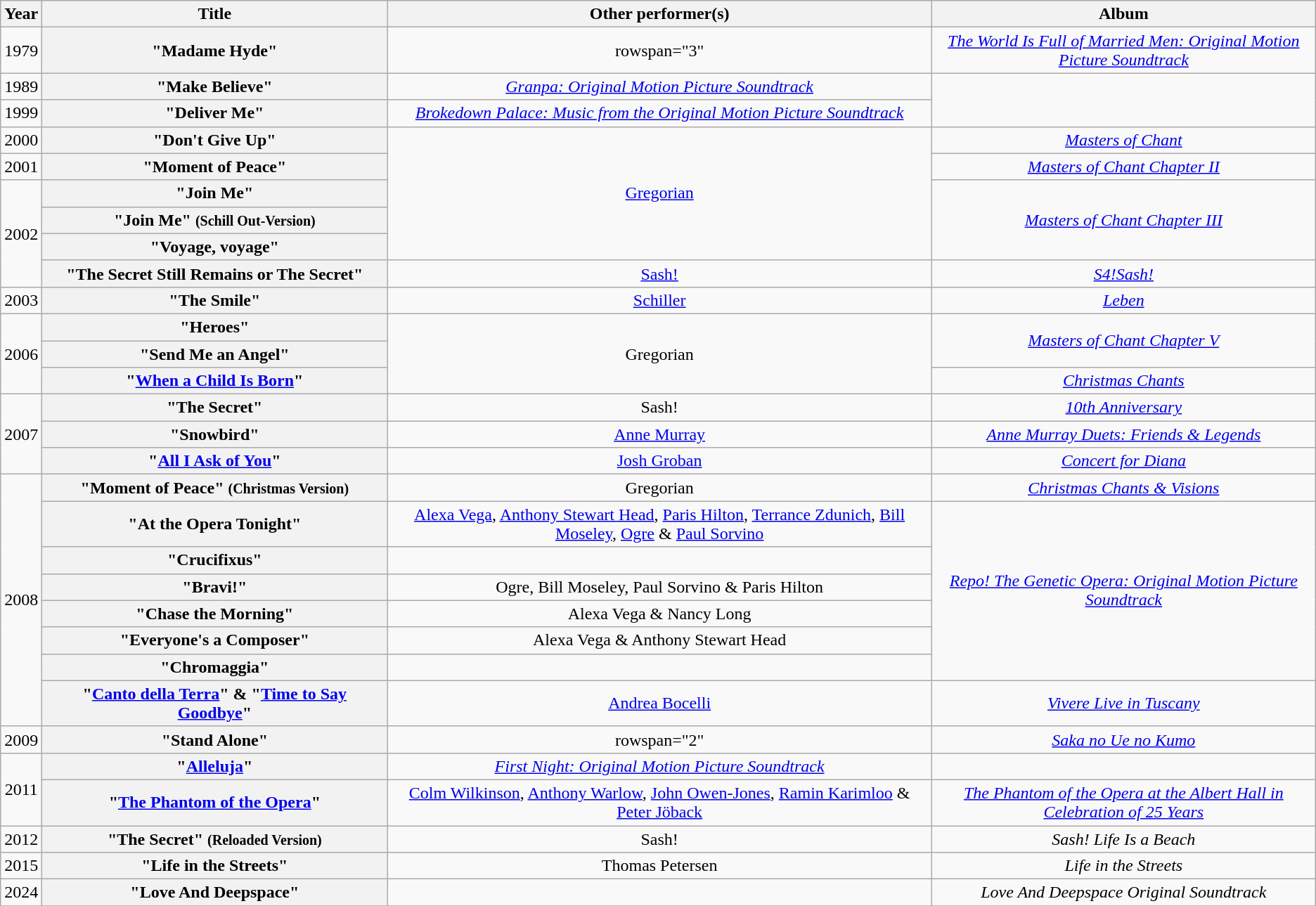<table class="wikitable plainrowheaders" style="text-align:center;">
<tr>
<th scope="col">Year</th>
<th scope="col" style="width:20em;">Title</th>
<th scope="col">Other performer(s)</th>
<th scope="col">Album</th>
</tr>
<tr>
<td>1979</td>
<th scope="row">"Madame Hyde"</th>
<td>rowspan="3"<small></small></td>
<td><em><a href='#'>The World Is Full of Married Men: Original Motion Picture Soundtrack</a></em></td>
</tr>
<tr>
<td>1989</td>
<th scope="row">"Make Believe"</th>
<td><em><a href='#'>Granpa: Original Motion Picture Soundtrack</a></em></td>
</tr>
<tr>
<td>1999</td>
<th scope="row">"Deliver Me"</th>
<td><em><a href='#'>Brokedown Palace: Music from the Original Motion Picture Soundtrack</a></em></td>
</tr>
<tr>
<td>2000</td>
<th scope="row">"Don't Give Up"</th>
<td rowspan="5"><a href='#'>Gregorian</a></td>
<td><em><a href='#'>Masters of Chant</a></em></td>
</tr>
<tr>
<td>2001</td>
<th scope="row">"Moment of Peace"</th>
<td><em><a href='#'>Masters of Chant Chapter II</a></em></td>
</tr>
<tr>
<td rowspan="4">2002</td>
<th scope="row">"Join Me"</th>
<td rowspan="3"><em><a href='#'>Masters of Chant Chapter III</a></em></td>
</tr>
<tr>
<th scope="row">"Join Me" <small>(Schill Out-Version)</small></th>
</tr>
<tr>
<th scope="row">"Voyage, voyage"</th>
</tr>
<tr>
<th scope="row">"The Secret Still Remains or The Secret"</th>
<td><a href='#'>Sash!</a></td>
<td><em><a href='#'>S4!Sash!</a></em></td>
</tr>
<tr>
<td>2003</td>
<th scope="row">"The Smile"</th>
<td><a href='#'>Schiller</a></td>
<td><em><a href='#'>Leben</a></em></td>
</tr>
<tr>
<td rowspan="3">2006</td>
<th scope="row">"Heroes"</th>
<td rowspan="3">Gregorian</td>
<td rowspan="2"><em><a href='#'>Masters of Chant Chapter V</a></em></td>
</tr>
<tr>
<th scope="row">"Send Me an Angel"</th>
</tr>
<tr>
<th scope="row">"<a href='#'>When a Child Is Born</a>"</th>
<td><em><a href='#'>Christmas Chants</a></em></td>
</tr>
<tr>
<td rowspan="3">2007</td>
<th scope="row">"The Secret"</th>
<td>Sash!</td>
<td><em><a href='#'>10th Anniversary</a></em></td>
</tr>
<tr>
<th scope="row">"Snowbird"</th>
<td><a href='#'>Anne Murray</a></td>
<td><em><a href='#'>Anne Murray Duets: Friends & Legends</a></em></td>
</tr>
<tr>
<th scope="row">"<a href='#'>All I Ask of You</a>"</th>
<td><a href='#'>Josh Groban</a></td>
<td><em><a href='#'>Concert for Diana</a></em></td>
</tr>
<tr>
<td rowspan="8">2008</td>
<th scope="row">"Moment of Peace" <small>(Christmas Version)</small></th>
<td>Gregorian</td>
<td><em><a href='#'>Christmas Chants & Visions</a></em></td>
</tr>
<tr>
<th scope="row">"At the Opera Tonight"</th>
<td><a href='#'>Alexa Vega</a>, <a href='#'>Anthony Stewart Head</a>, <a href='#'>Paris Hilton</a>, <a href='#'>Terrance Zdunich</a>, <a href='#'>Bill Moseley</a>, <a href='#'>Ogre</a> & <a href='#'>Paul Sorvino</a></td>
<td rowspan="6"><em><a href='#'>Repo! The Genetic Opera: Original Motion Picture Soundtrack</a></em></td>
</tr>
<tr>
<th scope="row">"Crucifixus"</th>
<td><small></small></td>
</tr>
<tr>
<th scope="row">"Bravi!"</th>
<td>Ogre, Bill Moseley, Paul Sorvino & Paris Hilton</td>
</tr>
<tr>
<th scope="row">"Chase the Morning"</th>
<td>Alexa Vega & Nancy Long</td>
</tr>
<tr>
<th scope="row">"Everyone's a Composer"</th>
<td>Alexa Vega & Anthony Stewart Head</td>
</tr>
<tr>
<th scope="row">"Chromaggia"</th>
<td><small></small></td>
</tr>
<tr>
<th scope="row">"<a href='#'>Canto della Terra</a>" & "<a href='#'>Time to Say Goodbye</a>"</th>
<td><a href='#'>Andrea Bocelli</a></td>
<td><em><a href='#'>Vivere Live in Tuscany</a></em></td>
</tr>
<tr>
<td>2009</td>
<th scope="row">"Stand Alone"</th>
<td>rowspan="2"<small></small></td>
<td><em><a href='#'>Saka no Ue no Kumo</a></em></td>
</tr>
<tr>
<td rowspan="2">2011</td>
<th scope="row">"<a href='#'>Alleluja</a>"</th>
<td><em><a href='#'>First Night: Original Motion Picture Soundtrack</a></em></td>
</tr>
<tr>
<th scope="row">"<a href='#'>The Phantom of the Opera</a>"</th>
<td><a href='#'>Colm Wilkinson</a>, <a href='#'>Anthony Warlow</a>, <a href='#'>John Owen-Jones</a>, <a href='#'>Ramin Karimloo</a> & <a href='#'>Peter Jöback</a></td>
<td><em><a href='#'>The Phantom of the Opera at the Albert Hall in Celebration of 25 Years</a></em></td>
</tr>
<tr>
<td>2012</td>
<th scope="row">"The Secret" <small>(Reloaded Version)</small></th>
<td>Sash!</td>
<td><em>Sash! Life Is a Beach</em></td>
</tr>
<tr>
<td>2015</td>
<th scope="row">"Life in the Streets"</th>
<td>Thomas Petersen</td>
<td><em>Life in the Streets</em></td>
</tr>
<tr>
<td>2024</td>
<th scope="row">"Love And Deepspace"</th>
<td><small></small></td>
<td><em>Love And Deepspace Original Soundtrack</em></td>
</tr>
<tr>
</tr>
</table>
